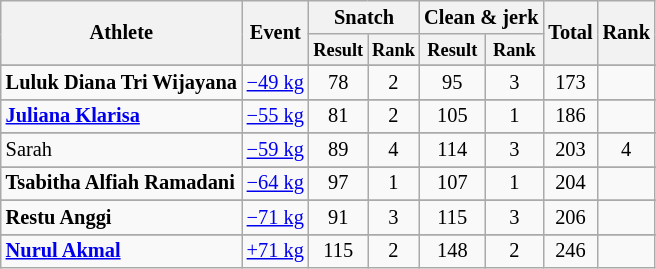<table class="wikitable" style="font-size:85%">
<tr>
<th rowspan="2">Athlete</th>
<th rowspan="2">Event</th>
<th colspan="2">Snatch</th>
<th colspan="2">Clean & jerk</th>
<th rowspan="2">Total</th>
<th rowspan="2">Rank</th>
</tr>
<tr style="font-size:90%">
<th>Result</th>
<th>Rank</th>
<th>Result</th>
<th>Rank</th>
</tr>
<tr>
</tr>
<tr align=center>
<td align=left><strong>Luluk Diana Tri Wijayana</strong></td>
<td align=left><a href='#'>−49 kg</a></td>
<td>78</td>
<td>2</td>
<td>95</td>
<td>3</td>
<td>173</td>
<td></td>
</tr>
<tr>
</tr>
<tr align=center>
<td align=left><strong><a href='#'>Juliana Klarisa</a></strong></td>
<td align=left><a href='#'>−55 kg</a></td>
<td>81</td>
<td>2</td>
<td>105</td>
<td>1</td>
<td>186</td>
<td></td>
</tr>
<tr>
</tr>
<tr align=center>
<td align=left>Sarah</td>
<td align=left><a href='#'>−59 kg</a></td>
<td>89</td>
<td>4</td>
<td>114</td>
<td>3</td>
<td>203</td>
<td>4</td>
</tr>
<tr>
</tr>
<tr align=center>
<td align=left><strong>Tsabitha Alfiah Ramadani</strong></td>
<td align=left><a href='#'>−64 kg</a></td>
<td>97</td>
<td>1</td>
<td>107</td>
<td>1</td>
<td>204</td>
<td></td>
</tr>
<tr>
</tr>
<tr align=center>
<td align=left><strong>Restu Anggi</strong></td>
<td align=left><a href='#'>−71 kg</a></td>
<td>91</td>
<td>3</td>
<td>115</td>
<td>3</td>
<td>206</td>
<td></td>
</tr>
<tr>
</tr>
<tr align=center>
<td align=left><strong><a href='#'>Nurul Akmal</a></strong></td>
<td align=left><a href='#'>+71 kg</a></td>
<td>115</td>
<td>2</td>
<td>148</td>
<td>2</td>
<td>246</td>
<td></td>
</tr>
</table>
